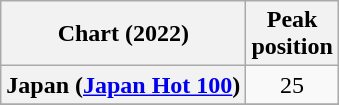<table class="wikitable sortable plainrowheaders">
<tr>
<th>Chart (2022)</th>
<th>Peak<br>position</th>
</tr>
<tr>
<th scope="row">Japan (<a href='#'>Japan Hot 100</a>)</th>
<td align="center">25</td>
</tr>
<tr>
</tr>
</table>
